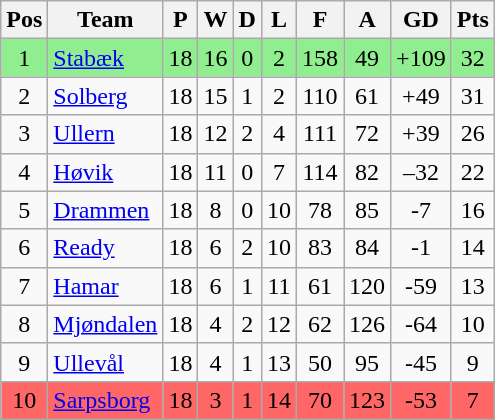<table class="wikitable sortable" style="text-align: center;">
<tr>
<th>Pos</th>
<th>Team</th>
<th>P</th>
<th>W</th>
<th>D</th>
<th>L</th>
<th>F</th>
<th>A</th>
<th>GD</th>
<th>Pts</th>
</tr>
<tr style="background:#90EE90;">
<td>1</td>
<td align="left"><a href='#'>Stabæk</a></td>
<td>18</td>
<td>16</td>
<td>0</td>
<td>2</td>
<td>158</td>
<td>49</td>
<td>+109</td>
<td>32</td>
</tr>
<tr>
<td>2</td>
<td align="left"><a href='#'>Solberg</a></td>
<td>18</td>
<td>15</td>
<td>1</td>
<td>2</td>
<td>110</td>
<td>61</td>
<td>+49</td>
<td>31</td>
</tr>
<tr>
<td>3</td>
<td align="left"><a href='#'>Ullern</a></td>
<td>18</td>
<td>12</td>
<td>2</td>
<td>4</td>
<td>111</td>
<td>72</td>
<td>+39</td>
<td>26</td>
</tr>
<tr>
<td>4</td>
<td align="left"><a href='#'>Høvik</a></td>
<td>18</td>
<td>11</td>
<td>0</td>
<td>7</td>
<td>114</td>
<td>82</td>
<td>–32</td>
<td>22</td>
</tr>
<tr>
<td>5</td>
<td align="left"><a href='#'>Drammen</a></td>
<td>18</td>
<td>8</td>
<td>0</td>
<td>10</td>
<td>78</td>
<td>85</td>
<td>-7</td>
<td>16</td>
</tr>
<tr>
<td>6</td>
<td align="left"><a href='#'>Ready</a></td>
<td>18</td>
<td>6</td>
<td>2</td>
<td>10</td>
<td>83</td>
<td>84</td>
<td>-1</td>
<td>14</td>
</tr>
<tr>
<td>7</td>
<td align="left"><a href='#'>Hamar</a></td>
<td>18</td>
<td>6</td>
<td>1</td>
<td>11</td>
<td>61</td>
<td>120</td>
<td>-59</td>
<td>13</td>
</tr>
<tr>
<td>8</td>
<td align="left"><a href='#'>Mjøndalen</a></td>
<td>18</td>
<td>4</td>
<td>2</td>
<td>12</td>
<td>62</td>
<td>126</td>
<td>-64</td>
<td>10</td>
</tr>
<tr>
<td>9</td>
<td align="left"><a href='#'>Ullevål</a></td>
<td>18</td>
<td>4</td>
<td>1</td>
<td>13</td>
<td>50</td>
<td>95</td>
<td>-45</td>
<td>9</td>
</tr>
<tr style="background: #FF6666">
<td>10</td>
<td align="left"><a href='#'>Sarpsborg</a></td>
<td>18</td>
<td>3</td>
<td>1</td>
<td>14</td>
<td>70</td>
<td>123</td>
<td>-53</td>
<td>7</td>
</tr>
</table>
